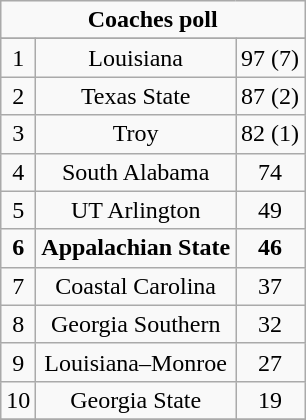<table class="wikitable">
<tr align="center">
<td align="center" Colspan="3"><strong>Coaches poll</strong></td>
</tr>
<tr align="center">
</tr>
<tr align="center">
<td>1</td>
<td>Louisiana</td>
<td>97 (7)</td>
</tr>
<tr align="center">
<td>2</td>
<td>Texas State</td>
<td>87 (2)</td>
</tr>
<tr align="center">
<td>3</td>
<td>Troy</td>
<td>82 (1)</td>
</tr>
<tr align="center">
<td>4</td>
<td>South Alabama</td>
<td>74</td>
</tr>
<tr align="center">
<td>5</td>
<td>UT Arlington</td>
<td>49</td>
</tr>
<tr align="center">
<td><strong>6</strong></td>
<td><strong>Appalachian State</strong></td>
<td><strong>46</strong></td>
</tr>
<tr align="center">
<td>7</td>
<td>Coastal Carolina</td>
<td>37</td>
</tr>
<tr align="center">
<td>8</td>
<td>Georgia Southern</td>
<td>32</td>
</tr>
<tr align="center">
<td>9</td>
<td>Louisiana–Monroe</td>
<td>27</td>
</tr>
<tr align="center">
<td>10</td>
<td>Georgia State</td>
<td>19</td>
</tr>
<tr align="center">
</tr>
</table>
